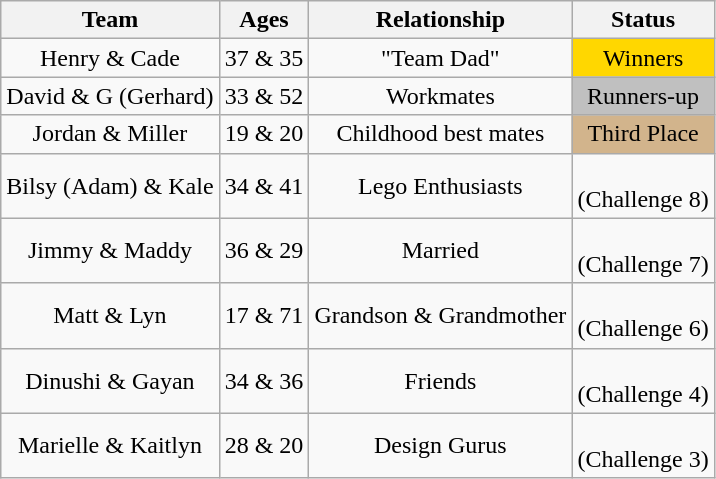<table class="wikitable" style="text-align:center">
<tr valign="top">
<th>Team</th>
<th>Ages</th>
<th>Relationship</th>
<th>Status</th>
</tr>
<tr>
<td>Henry & Cade</td>
<td>37 & 35</td>
<td>"Team Dad"</td>
<td style="background:gold">Winners</td>
</tr>
<tr>
<td>David & G (Gerhard)</td>
<td>33 & 52</td>
<td>Workmates</td>
<td style="background:silver">Runners-up</td>
</tr>
<tr>
<td>Jordan & Miller</td>
<td>19 & 20</td>
<td>Childhood best mates</td>
<td style="background:tan">Third Place</td>
</tr>
<tr>
<td>Bilsy (Adam) & Kale</td>
<td>34 & 41</td>
<td>Lego Enthusiasts</td>
<td><br>(Challenge 8)</td>
</tr>
<tr>
<td>Jimmy & Maddy</td>
<td>36 & 29</td>
<td>Married</td>
<td><br>(Challenge 7)</td>
</tr>
<tr>
<td>Matt & Lyn</td>
<td>17 & 71</td>
<td>Grandson & Grandmother</td>
<td><br>(Challenge 6)</td>
</tr>
<tr>
<td>Dinushi & Gayan</td>
<td>34 & 36</td>
<td>Friends</td>
<td><br>(Challenge 4)</td>
</tr>
<tr>
<td>Marielle & Kaitlyn</td>
<td>28 & 20</td>
<td>Design Gurus</td>
<td><br>(Challenge 3)</td>
</tr>
</table>
